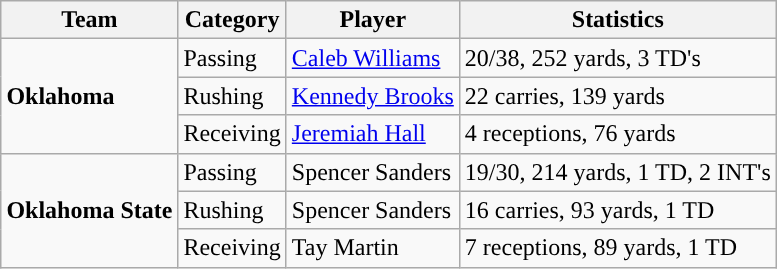<table class="wikitable" style="float: right;">
<tr>
<th>Team</th>
<th>Category</th>
<th>Player</th>
<th>Statistics</th>
</tr>
<tr>
<td rowspan=3><strong>Oklahoma</strong></td>
<td>Passing</td>
<td><a href='#'>Caleb Williams</a></td>
<td>20/38, 252 yards, 3 TD's</td>
</tr>
<tr>
<td>Rushing</td>
<td><a href='#'>Kennedy Brooks</a></td>
<td>22 carries, 139 yards</td>
</tr>
<tr>
<td>Receiving</td>
<td><a href='#'>Jeremiah Hall</a></td>
<td>4 receptions, 76 yards</td>
</tr>
<tr>
<td rowspan=3><strong>Oklahoma State</strong></td>
<td>Passing</td>
<td>Spencer Sanders</td>
<td>19/30, 214 yards, 1 TD, 2 INT's</td>
</tr>
<tr>
<td>Rushing</td>
<td>Spencer Sanders</td>
<td>16 carries, 93 yards, 1 TD</td>
</tr>
<tr>
<td>Receiving</td>
<td>Tay Martin</td>
<td>7 receptions, 89 yards, 1 TD</td>
</tr>
</table>
